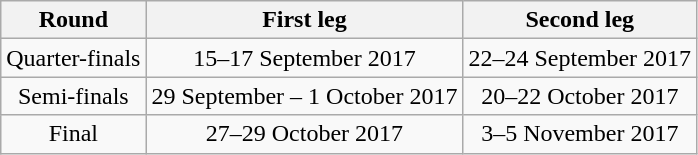<table class="wikitable" style="text-align:center">
<tr>
<th>Round</th>
<th>First leg</th>
<th>Second leg</th>
</tr>
<tr>
<td>Quarter-finals</td>
<td>15–17 September 2017</td>
<td>22–24 September 2017</td>
</tr>
<tr>
<td>Semi-finals</td>
<td>29 September – 1 October 2017</td>
<td>20–22 October 2017</td>
</tr>
<tr>
<td>Final</td>
<td>27–29 October 2017</td>
<td>3–5 November 2017</td>
</tr>
</table>
